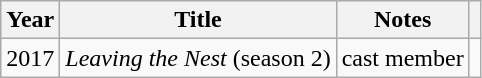<table class="wikitable">
<tr>
<th>Year</th>
<th>Title</th>
<th>Notes</th>
<th></th>
</tr>
<tr>
<td>2017</td>
<td><em>Leaving the Nest</em> (season 2)</td>
<td>cast member</td>
<td></td>
</tr>
</table>
